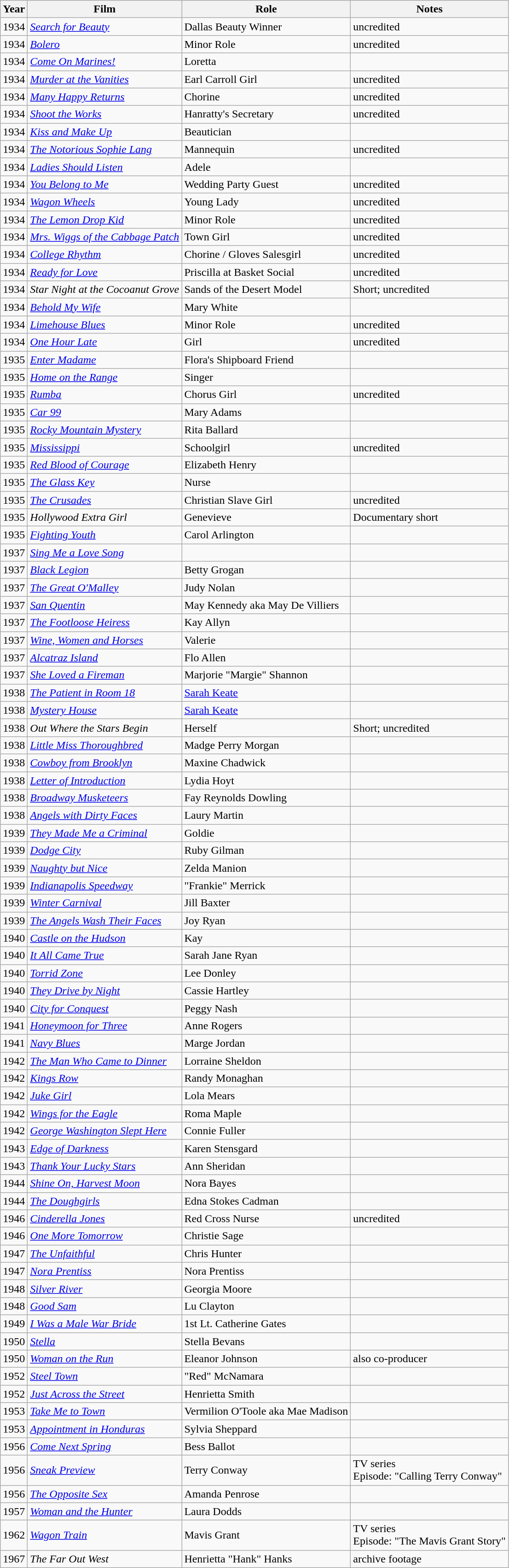<table class="wikitable sortable">
<tr>
<th>Year</th>
<th>Film</th>
<th>Role</th>
<th class="unsortable">Notes</th>
</tr>
<tr>
<td>1934</td>
<td><em><a href='#'>Search for Beauty</a></em></td>
<td>Dallas Beauty Winner</td>
<td>uncredited</td>
</tr>
<tr>
<td>1934</td>
<td><em><a href='#'>Bolero</a></em></td>
<td>Minor Role</td>
<td>uncredited</td>
</tr>
<tr>
<td>1934</td>
<td><em><a href='#'>Come On Marines!</a></em></td>
<td>Loretta</td>
<td></td>
</tr>
<tr>
<td>1934</td>
<td><em><a href='#'>Murder at the Vanities</a></em></td>
<td>Earl Carroll Girl</td>
<td>uncredited</td>
</tr>
<tr>
<td>1934</td>
<td><em><a href='#'>Many Happy Returns</a></em></td>
<td>Chorine</td>
<td>uncredited</td>
</tr>
<tr>
<td>1934</td>
<td><em><a href='#'>Shoot the Works</a></em></td>
<td>Hanratty's Secretary</td>
<td>uncredited</td>
</tr>
<tr>
<td>1934</td>
<td><em><a href='#'>Kiss and Make Up</a></em></td>
<td>Beautician</td>
<td></td>
</tr>
<tr>
<td>1934</td>
<td><em><a href='#'>The Notorious Sophie Lang</a></em></td>
<td>Mannequin</td>
<td>uncredited</td>
</tr>
<tr>
<td>1934</td>
<td><em><a href='#'>Ladies Should Listen</a></em></td>
<td>Adele</td>
<td></td>
</tr>
<tr>
<td>1934</td>
<td><em><a href='#'>You Belong to Me</a></em></td>
<td>Wedding Party Guest</td>
<td>uncredited</td>
</tr>
<tr>
<td>1934</td>
<td><em><a href='#'>Wagon Wheels</a></em></td>
<td>Young Lady</td>
<td>uncredited</td>
</tr>
<tr>
<td>1934</td>
<td><em><a href='#'>The Lemon Drop Kid</a></em></td>
<td>Minor Role</td>
<td>uncredited</td>
</tr>
<tr>
<td>1934</td>
<td><em><a href='#'>Mrs. Wiggs of the Cabbage Patch</a></em></td>
<td>Town Girl</td>
<td>uncredited</td>
</tr>
<tr>
<td>1934</td>
<td><em><a href='#'>College Rhythm</a></em></td>
<td>Chorine / Gloves Salesgirl</td>
<td>uncredited</td>
</tr>
<tr>
<td>1934</td>
<td><em><a href='#'>Ready for Love</a></em></td>
<td>Priscilla at Basket Social</td>
<td>uncredited</td>
</tr>
<tr>
<td>1934</td>
<td><em>Star Night at the Cocoanut Grove</em></td>
<td>Sands of the Desert Model</td>
<td>Short; uncredited</td>
</tr>
<tr>
<td>1934</td>
<td><em><a href='#'>Behold My Wife</a></em></td>
<td>Mary White</td>
<td></td>
</tr>
<tr>
<td>1934</td>
<td><em><a href='#'>Limehouse Blues</a></em></td>
<td>Minor Role</td>
<td>uncredited</td>
</tr>
<tr>
<td>1934</td>
<td><em><a href='#'>One Hour Late</a></em></td>
<td>Girl</td>
<td>uncredited</td>
</tr>
<tr>
<td>1935</td>
<td><em><a href='#'>Enter Madame</a></em></td>
<td>Flora's Shipboard Friend</td>
<td></td>
</tr>
<tr>
<td>1935</td>
<td><em><a href='#'>Home on the Range</a></em></td>
<td>Singer</td>
<td></td>
</tr>
<tr>
<td>1935</td>
<td><em><a href='#'>Rumba</a></em></td>
<td>Chorus Girl</td>
<td>uncredited</td>
</tr>
<tr>
<td>1935</td>
<td><em><a href='#'>Car 99</a></em></td>
<td>Mary Adams</td>
<td></td>
</tr>
<tr>
<td>1935</td>
<td><em><a href='#'>Rocky Mountain Mystery</a></em></td>
<td>Rita Ballard</td>
<td></td>
</tr>
<tr>
<td>1935</td>
<td><em><a href='#'>Mississippi</a></em></td>
<td>Schoolgirl</td>
<td>uncredited</td>
</tr>
<tr>
<td>1935</td>
<td><em><a href='#'>Red Blood of Courage</a></em></td>
<td>Elizabeth Henry</td>
<td></td>
</tr>
<tr>
<td>1935</td>
<td><em><a href='#'>The Glass Key</a></em></td>
<td>Nurse</td>
<td></td>
</tr>
<tr>
<td>1935</td>
<td><em><a href='#'>The Crusades</a></em></td>
<td>Christian Slave Girl</td>
<td>uncredited</td>
</tr>
<tr>
<td>1935</td>
<td><em>Hollywood Extra Girl</em></td>
<td>Genevieve</td>
<td>Documentary short</td>
</tr>
<tr>
<td>1935</td>
<td><em><a href='#'>Fighting Youth</a></em></td>
<td>Carol Arlington</td>
<td></td>
</tr>
<tr>
<td>1937</td>
<td><em><a href='#'>Sing Me a Love Song</a></em></td>
<td></td>
<td></td>
</tr>
<tr>
<td>1937</td>
<td><em><a href='#'>Black Legion</a></em></td>
<td>Betty Grogan</td>
<td></td>
</tr>
<tr>
<td>1937</td>
<td><em><a href='#'>The Great O'Malley</a></em></td>
<td>Judy Nolan</td>
<td></td>
</tr>
<tr>
<td>1937</td>
<td><em><a href='#'>San Quentin</a></em></td>
<td>May Kennedy aka May De Villiers</td>
<td></td>
</tr>
<tr>
<td>1937</td>
<td><em><a href='#'>The Footloose Heiress</a></em></td>
<td>Kay Allyn</td>
<td></td>
</tr>
<tr>
<td>1937</td>
<td><em><a href='#'>Wine, Women and Horses</a></em></td>
<td>Valerie</td>
<td></td>
</tr>
<tr>
<td>1937</td>
<td><em><a href='#'>Alcatraz Island</a></em></td>
<td>Flo Allen</td>
<td></td>
</tr>
<tr>
<td>1937</td>
<td><em><a href='#'>She Loved a Fireman</a></em></td>
<td>Marjorie "Margie" Shannon</td>
<td></td>
</tr>
<tr>
<td>1938</td>
<td><em><a href='#'>The Patient in Room 18</a></em></td>
<td><a href='#'>Sarah Keate</a></td>
<td></td>
</tr>
<tr>
<td>1938</td>
<td><em><a href='#'>Mystery House</a></em></td>
<td><a href='#'>Sarah Keate</a></td>
<td></td>
</tr>
<tr>
<td>1938</td>
<td><em>Out Where the Stars Begin</em></td>
<td>Herself</td>
<td>Short; uncredited</td>
</tr>
<tr>
<td>1938</td>
<td><em><a href='#'>Little Miss Thoroughbred</a></em></td>
<td>Madge Perry Morgan</td>
<td></td>
</tr>
<tr>
<td>1938</td>
<td><em><a href='#'>Cowboy from Brooklyn</a></em></td>
<td>Maxine Chadwick</td>
<td></td>
</tr>
<tr>
<td>1938</td>
<td><em><a href='#'>Letter of Introduction</a></em></td>
<td>Lydia Hoyt</td>
<td></td>
</tr>
<tr>
<td>1938</td>
<td><em><a href='#'>Broadway Musketeers</a></em></td>
<td>Fay Reynolds Dowling</td>
<td></td>
</tr>
<tr>
<td>1938</td>
<td><em><a href='#'>Angels with Dirty Faces</a></em></td>
<td>Laury Martin</td>
<td></td>
</tr>
<tr>
<td>1939</td>
<td><em><a href='#'>They Made Me a Criminal</a></em></td>
<td>Goldie</td>
<td></td>
</tr>
<tr>
<td>1939</td>
<td><em><a href='#'>Dodge City</a></em></td>
<td>Ruby Gilman</td>
<td></td>
</tr>
<tr>
<td>1939</td>
<td><em><a href='#'>Naughty but Nice</a></em></td>
<td>Zelda Manion</td>
<td></td>
</tr>
<tr>
<td>1939</td>
<td><em><a href='#'>Indianapolis Speedway</a></em></td>
<td>"Frankie" Merrick</td>
<td></td>
</tr>
<tr>
<td>1939</td>
<td><em><a href='#'>Winter Carnival</a></em></td>
<td>Jill Baxter</td>
<td></td>
</tr>
<tr>
<td>1939</td>
<td><em><a href='#'>The Angels Wash Their Faces</a></em></td>
<td>Joy Ryan</td>
<td></td>
</tr>
<tr>
<td>1940</td>
<td><em><a href='#'>Castle on the Hudson</a></em></td>
<td>Kay</td>
<td></td>
</tr>
<tr>
<td>1940</td>
<td><em><a href='#'>It All Came True</a></em></td>
<td>Sarah Jane Ryan</td>
<td></td>
</tr>
<tr>
<td>1940</td>
<td><em><a href='#'>Torrid Zone</a></em></td>
<td>Lee Donley</td>
<td></td>
</tr>
<tr>
<td>1940</td>
<td><em><a href='#'>They Drive by Night</a></em></td>
<td>Cassie Hartley</td>
<td></td>
</tr>
<tr>
<td>1940</td>
<td><em><a href='#'>City for Conquest</a></em></td>
<td>Peggy Nash</td>
<td></td>
</tr>
<tr>
<td>1941</td>
<td><em><a href='#'>Honeymoon for Three</a></em></td>
<td>Anne Rogers</td>
<td></td>
</tr>
<tr>
<td>1941</td>
<td><em><a href='#'>Navy Blues</a></em></td>
<td>Marge Jordan</td>
<td></td>
</tr>
<tr>
<td>1942</td>
<td><em><a href='#'>The Man Who Came to Dinner</a></em></td>
<td>Lorraine Sheldon</td>
<td></td>
</tr>
<tr>
<td>1942</td>
<td><em><a href='#'>Kings Row</a></em></td>
<td>Randy Monaghan</td>
<td></td>
</tr>
<tr>
<td>1942</td>
<td><em><a href='#'>Juke Girl</a></em></td>
<td>Lola Mears</td>
<td></td>
</tr>
<tr>
<td>1942</td>
<td><em><a href='#'>Wings for the Eagle</a></em></td>
<td>Roma Maple</td>
<td></td>
</tr>
<tr>
<td>1942</td>
<td><em><a href='#'>George Washington Slept Here</a></em></td>
<td>Connie Fuller</td>
<td></td>
</tr>
<tr>
<td>1943</td>
<td><em><a href='#'>Edge of Darkness</a></em></td>
<td>Karen Stensgard</td>
<td></td>
</tr>
<tr>
<td>1943</td>
<td><em><a href='#'>Thank Your Lucky Stars</a></em></td>
<td>Ann Sheridan</td>
<td></td>
</tr>
<tr>
<td>1944</td>
<td><em><a href='#'>Shine On, Harvest Moon</a></em></td>
<td>Nora Bayes</td>
<td></td>
</tr>
<tr>
<td>1944</td>
<td><em><a href='#'>The Doughgirls</a></em></td>
<td>Edna Stokes Cadman</td>
<td></td>
</tr>
<tr>
<td>1946</td>
<td><em><a href='#'>Cinderella Jones</a></em></td>
<td>Red Cross Nurse</td>
<td>uncredited</td>
</tr>
<tr>
<td>1946</td>
<td><em><a href='#'>One More Tomorrow</a></em></td>
<td>Christie Sage</td>
<td></td>
</tr>
<tr>
<td>1947</td>
<td><em><a href='#'>The Unfaithful</a></em></td>
<td>Chris Hunter</td>
<td></td>
</tr>
<tr>
<td>1947</td>
<td><em><a href='#'>Nora Prentiss</a></em></td>
<td>Nora Prentiss</td>
<td></td>
</tr>
<tr>
<td>1948</td>
<td><em><a href='#'>Silver River</a></em></td>
<td>Georgia Moore</td>
<td></td>
</tr>
<tr>
<td>1948</td>
<td><em><a href='#'>Good Sam</a></em></td>
<td>Lu Clayton</td>
<td></td>
</tr>
<tr>
<td>1949</td>
<td><em><a href='#'>I Was a Male War Bride</a></em></td>
<td>1st Lt. Catherine Gates</td>
<td></td>
</tr>
<tr>
<td>1950</td>
<td><em><a href='#'>Stella</a></em></td>
<td>Stella Bevans</td>
<td></td>
</tr>
<tr>
<td>1950</td>
<td><em><a href='#'>Woman on the Run</a></em></td>
<td>Eleanor Johnson</td>
<td>also co-producer</td>
</tr>
<tr>
<td>1952</td>
<td><em><a href='#'>Steel Town</a></em></td>
<td>"Red" McNamara</td>
<td></td>
</tr>
<tr>
<td>1952</td>
<td><em><a href='#'>Just Across the Street</a></em></td>
<td>Henrietta Smith</td>
<td></td>
</tr>
<tr>
<td>1953</td>
<td><em><a href='#'>Take Me to Town</a></em></td>
<td>Vermilion O'Toole aka Mae Madison</td>
<td></td>
</tr>
<tr>
<td>1953</td>
<td><em><a href='#'>Appointment in Honduras</a></em></td>
<td>Sylvia Sheppard</td>
<td></td>
</tr>
<tr>
<td>1956</td>
<td><em><a href='#'>Come Next Spring</a></em></td>
<td>Bess Ballot</td>
<td></td>
</tr>
<tr>
<td>1956</td>
<td><em><a href='#'>Sneak Preview</a></em></td>
<td>Terry Conway</td>
<td>TV series<br>Episode: "Calling Terry Conway"</td>
</tr>
<tr>
<td>1956</td>
<td><em><a href='#'>The Opposite Sex</a></em></td>
<td>Amanda Penrose</td>
<td></td>
</tr>
<tr>
<td>1957</td>
<td><em><a href='#'>Woman and the Hunter</a></em></td>
<td>Laura Dodds</td>
<td></td>
</tr>
<tr>
<td>1962</td>
<td><em><a href='#'>Wagon Train</a></em></td>
<td>Mavis Grant</td>
<td>TV series<br>Episode: "The Mavis Grant Story"</td>
</tr>
<tr>
<td>1967</td>
<td><em>The Far Out West</em></td>
<td>Henrietta "Hank" Hanks</td>
<td>archive footage</td>
</tr>
</table>
